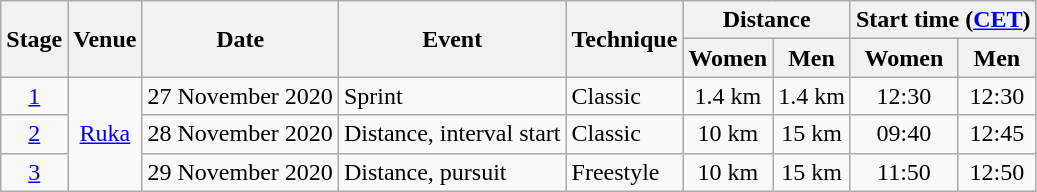<table class="wikitable">
<tr>
<th rowspan=2>Stage</th>
<th rowspan=2>Venue</th>
<th rowspan=2>Date</th>
<th rowspan=2>Event</th>
<th rowspan=2>Technique</th>
<th colspan=2>Distance</th>
<th colspan=2>Start time (<a href='#'>CET</a>)</th>
</tr>
<tr>
<th>Women</th>
<th>Men</th>
<th>Women</th>
<th>Men</th>
</tr>
<tr align="center">
<td><a href='#'>1</a></td>
<td rowspan=3 align="center"><a href='#'>Ruka</a> </td>
<td>27 November 2020</td>
<td align="left">Sprint</td>
<td align="left">Classic</td>
<td>1.4 km</td>
<td>1.4 km</td>
<td>12:30</td>
<td>12:30</td>
</tr>
<tr align="center">
<td><a href='#'>2</a></td>
<td>28 November 2020</td>
<td align="left">Distance, interval start</td>
<td align="left">Classic</td>
<td>10 km</td>
<td>15 km</td>
<td>09:40</td>
<td>12:45</td>
</tr>
<tr align="center">
<td><a href='#'>3</a></td>
<td>29 November 2020</td>
<td align="left">Distance, pursuit</td>
<td align="left">Freestyle</td>
<td>10 km</td>
<td>15 km</td>
<td>11:50</td>
<td>12:50</td>
</tr>
</table>
